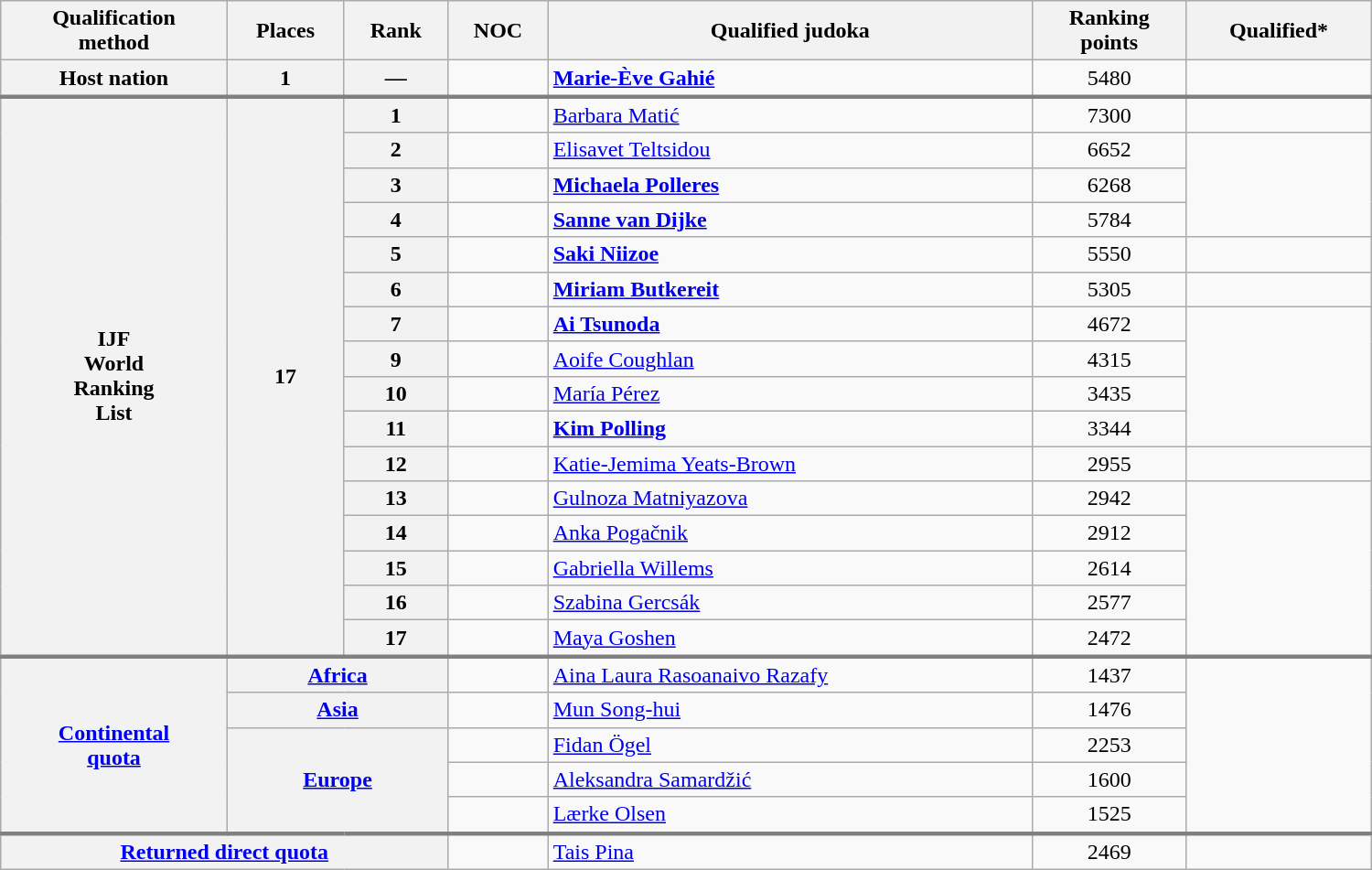<table class="wikitable" width=1000>
<tr>
<th>Qualification<br>method</th>
<th>Places</th>
<th>Rank</th>
<th>NOC</th>
<th>Qualified judoka</th>
<th>Ranking<br>points</th>
<th>Qualified*<br></th>
</tr>
<tr style="border-bottom: 3px solid grey;">
<th>Host nation</th>
<th>1</th>
<th>—</th>
<td></td>
<td><strong><a href='#'>Marie-Ève Gahié</a></strong></td>
<td align=center>5480</td>
<td></td>
</tr>
<tr>
<th rowspan=16>IJF<br>World<br>Ranking<br>List</th>
<th rowspan=16>17</th>
<th>1</th>
<td></td>
<td><a href='#'>Barbara Matić</a></td>
<td align=center>7300</td>
<td></td>
</tr>
<tr>
<th>2</th>
<td></td>
<td><a href='#'>Elisavet Teltsidou</a></td>
<td align=center>6652</td>
</tr>
<tr>
<th>3</th>
<td></td>
<td><strong><a href='#'>Michaela Polleres</a></strong></td>
<td align=center>6268</td>
</tr>
<tr>
<th>4</th>
<td></td>
<td><strong><a href='#'>Sanne van Dijke</a></strong></td>
<td align=center>5784</td>
</tr>
<tr>
<th>5</th>
<td></td>
<td><strong><a href='#'>Saki Niizoe</a></strong></td>
<td align=center>5550</td>
<td></td>
</tr>
<tr>
<th>6</th>
<td></td>
<td><strong><a href='#'>Miriam Butkereit</a></strong></td>
<td align=center>5305</td>
<td></td>
</tr>
<tr>
<th>7</th>
<td></td>
<td><strong><a href='#'>Ai Tsunoda</a></strong></td>
<td align=center>4672</td>
</tr>
<tr>
<th>9</th>
<td></td>
<td><a href='#'>Aoife Coughlan</a></td>
<td align=center>4315</td>
</tr>
<tr>
<th>10</th>
<td></td>
<td><a href='#'>María Pérez</a></td>
<td align=center>3435</td>
</tr>
<tr>
<th>11</th>
<td></td>
<td><strong><a href='#'>Kim Polling</a></strong></td>
<td align=center>3344</td>
</tr>
<tr>
<th>12</th>
<td></td>
<td><a href='#'>Katie-Jemima Yeats-Brown</a></td>
<td align=center>2955</td>
<td></td>
</tr>
<tr>
<th>13</th>
<td></td>
<td><a href='#'>Gulnoza Matniyazova</a></td>
<td align=center>2942</td>
</tr>
<tr>
<th>14</th>
<td></td>
<td><a href='#'>Anka Pogačnik</a></td>
<td align=center>2912</td>
</tr>
<tr>
<th>15</th>
<td></td>
<td><a href='#'>Gabriella Willems</a></td>
<td align=center>2614</td>
</tr>
<tr>
<th>16</th>
<td></td>
<td><a href='#'>Szabina Gercsák</a></td>
<td align=center>2577</td>
</tr>
<tr>
<th>17</th>
<td></td>
<td><a href='#'>Maya Goshen</a></td>
<td align=center>2472</td>
</tr>
<tr style="border-top: 3px solid grey;">
<th rowspan=5><a href='#'>Continental<br>quota</a></th>
<th rowspan=1 colspan=2><a href='#'>Africa</a></th>
<td></td>
<td><a href='#'>Aina Laura Rasoanaivo Razafy</a></td>
<td align=center>1437</td>
</tr>
<tr>
<th rowspan=1 colspan=2><a href='#'>Asia</a></th>
<td></td>
<td><a href='#'>Mun Song-hui</a></td>
<td align=center>1476</td>
</tr>
<tr>
<th rowspan=3 colspan=2><a href='#'>Europe</a></th>
<td></td>
<td><a href='#'>Fidan Ögel</a></td>
<td align=center>2253</td>
</tr>
<tr>
<td></td>
<td><a href='#'>Aleksandra Samardžić</a></td>
<td align=center>1600</td>
</tr>
<tr>
<td></td>
<td><a href='#'>Lærke Olsen</a></td>
<td align=center>1525</td>
</tr>
<tr style="border-top: 3px solid grey;">
<th rowspan=1 colspan=3><a href='#'>Returned direct quota</a></th>
<td></td>
<td><a href='#'>Tais Pina</a></td>
<td align=center>2469</td>
</tr>
</table>
